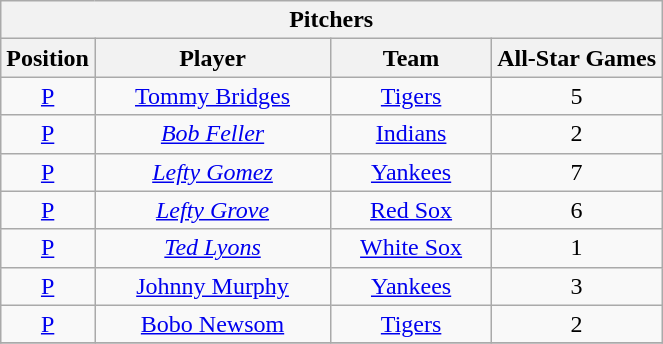<table class="wikitable" style="font-size: 100%; text-align:right;">
<tr>
<th colspan="4">Pitchers</th>
</tr>
<tr>
<th>Position</th>
<th width="150">Player</th>
<th width="100">Team</th>
<th>All-Star Games</th>
</tr>
<tr>
<td align="center"><a href='#'>P</a></td>
<td align="center"><a href='#'>Tommy Bridges</a></td>
<td align="center"><a href='#'>Tigers</a></td>
<td align="center">5</td>
</tr>
<tr>
<td align="center"><a href='#'>P</a></td>
<td align="center"><em><a href='#'>Bob Feller</a></em></td>
<td align="center"><a href='#'>Indians</a></td>
<td align="center">2</td>
</tr>
<tr>
<td align="center"><a href='#'>P</a></td>
<td align="center"><em><a href='#'>Lefty Gomez</a></em></td>
<td align="center"><a href='#'>Yankees</a></td>
<td align="center">7</td>
</tr>
<tr>
<td align="center"><a href='#'>P</a></td>
<td align="center"><em><a href='#'>Lefty Grove</a></em></td>
<td align="center"><a href='#'>Red Sox</a></td>
<td align="center">6</td>
</tr>
<tr>
<td align="center"><a href='#'>P</a></td>
<td align="center"><em><a href='#'>Ted Lyons</a></em></td>
<td align="center"><a href='#'>White Sox</a></td>
<td align="center">1</td>
</tr>
<tr>
<td align="center"><a href='#'>P</a></td>
<td align="center"><a href='#'>Johnny Murphy</a></td>
<td align="center"><a href='#'>Yankees</a></td>
<td align="center">3</td>
</tr>
<tr>
<td align="center"><a href='#'>P</a></td>
<td align="center"><a href='#'>Bobo Newsom</a></td>
<td align="center"><a href='#'>Tigers</a></td>
<td align="center">2</td>
</tr>
<tr>
</tr>
</table>
